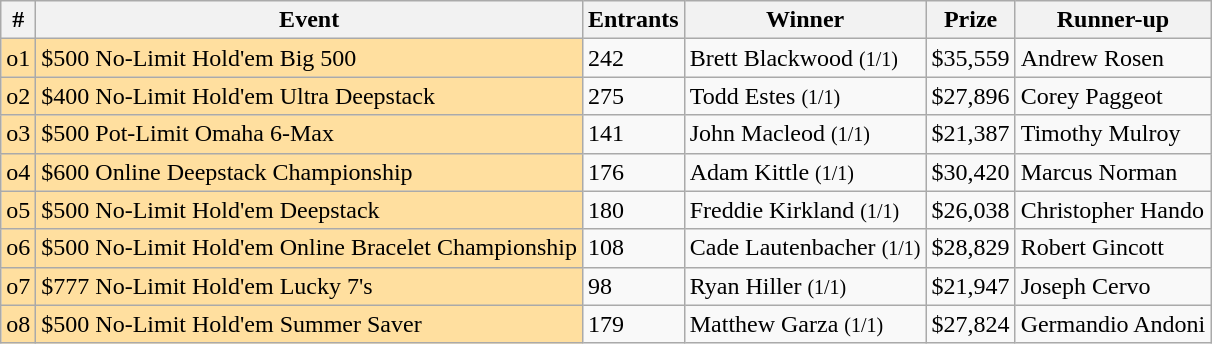<table class="wikitable sortable">
<tr>
<th bgcolor="#FFEBAD">#</th>
<th bgcolor="#FFEBAD">Event</th>
<th bgcolor="#FFEBAD">Entrants</th>
<th bgcolor="#FFEBAD">Winner</th>
<th bgcolor="#FFEBAD">Prize</th>
<th bgcolor="#FFEBAD">Runner-up</th>
</tr>
<tr>
<td style="background-color:#FFDF9F">o1</td>
<td style="background-color:#FFDF9F">$500 No-Limit Hold'em Big 500</td>
<td>242</td>
<td> Brett Blackwood <small>(1/1)</small></td>
<td>$35,559</td>
<td> Andrew Rosen</td>
</tr>
<tr>
<td style="background-color:#FFDF9F">o2</td>
<td style="background-color:#FFDF9F">$400 No-Limit Hold'em Ultra Deepstack</td>
<td>275</td>
<td> Todd Estes <small>(1/1)</small></td>
<td>$27,896</td>
<td> Corey Paggeot</td>
</tr>
<tr>
<td style="background-color:#FFDF9F">o3</td>
<td style="background-color:#FFDF9F">$500 Pot-Limit Omaha 6-Max</td>
<td>141</td>
<td> John Macleod <small>(1/1)</small></td>
<td>$21,387</td>
<td> Timothy Mulroy</td>
</tr>
<tr>
<td style="background-color:#FFDF9F">o4</td>
<td style="background-color:#FFDF9F">$600 Online Deepstack Championship</td>
<td>176</td>
<td> Adam Kittle <small>(1/1)</small></td>
<td>$30,420</td>
<td> Marcus Norman</td>
</tr>
<tr>
<td style="background-color:#FFDF9F">o5</td>
<td style="background-color:#FFDF9F">$500 No-Limit Hold'em Deepstack</td>
<td>180</td>
<td> Freddie Kirkland <small>(1/1)</small></td>
<td>$26,038</td>
<td> Christopher Hando</td>
</tr>
<tr>
<td style="background-color:#FFDF9F">o6</td>
<td style="background-color:#FFDF9F">$500 No-Limit Hold'em Online Bracelet Championship</td>
<td>108</td>
<td> Cade Lautenbacher <small>(1/1)</small></td>
<td>$28,829</td>
<td> Robert Gincott</td>
</tr>
<tr>
<td style="background-color:#FFDF9F">o7</td>
<td style="background-color:#FFDF9F">$777 No-Limit Hold'em Lucky 7's</td>
<td>98</td>
<td> Ryan Hiller <small>(1/1)</small></td>
<td>$21,947</td>
<td> Joseph Cervo</td>
</tr>
<tr>
<td style="background-color:#FFDF9F">o8</td>
<td style="background-color:#FFDF9F">$500 No-Limit Hold'em Summer Saver</td>
<td>179</td>
<td> Matthew Garza <small>(1/1)</small></td>
<td>$27,824</td>
<td> Germandio Andoni</td>
</tr>
</table>
